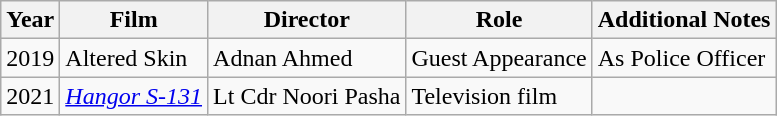<table class="wikitable">
<tr>
<th>Year</th>
<th>Film</th>
<th>Director</th>
<th>Role</th>
<th>Additional Notes</th>
</tr>
<tr>
<td>2019</td>
<td>Altered Skin</td>
<td>Adnan Ahmed</td>
<td>Guest Appearance</td>
<td>As Police Officer</td>
</tr>
<tr>
<td>2021</td>
<td><em><a href='#'>Hangor S-131</a></em></td>
<td>Lt Cdr Noori Pasha</td>
<td>Television film</td>
<td></td>
</tr>
</table>
